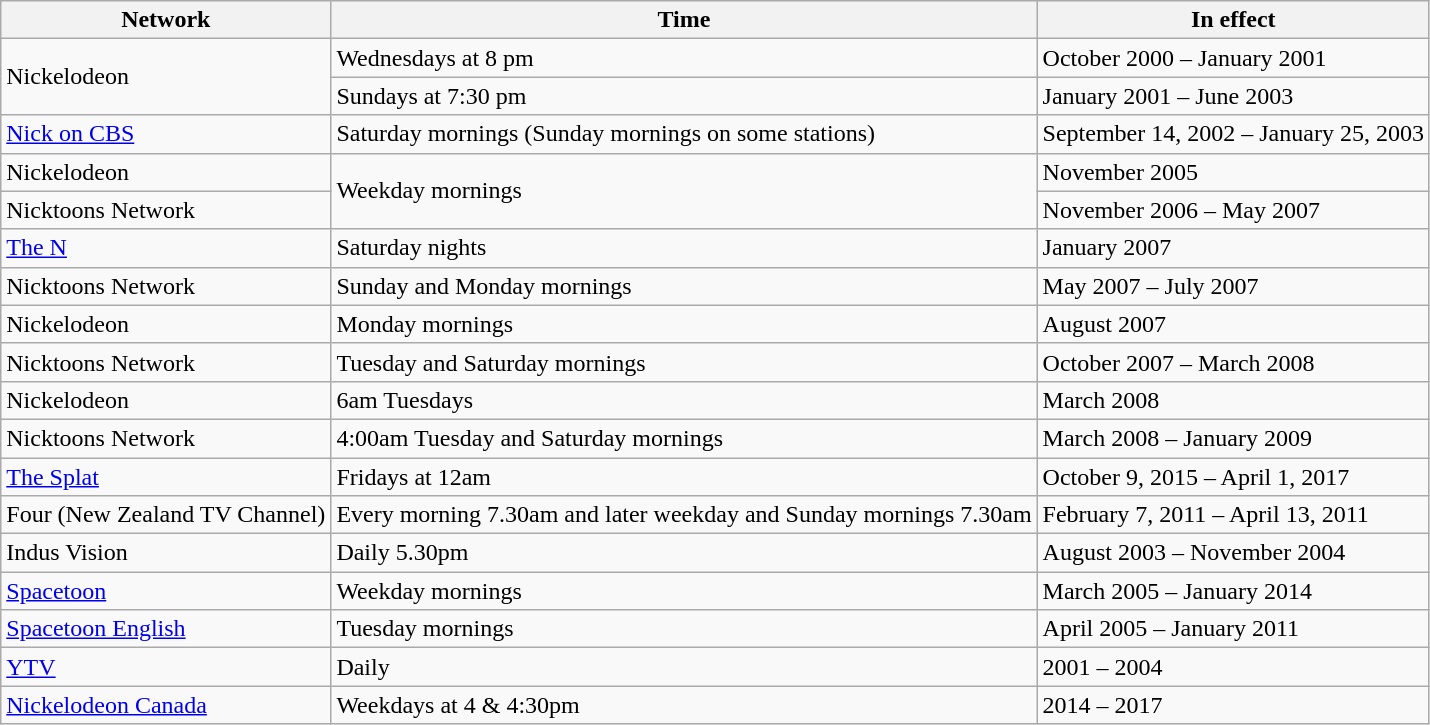<table class="wikitable">
<tr>
<th>Network</th>
<th>Time</th>
<th>In effect</th>
</tr>
<tr>
<td rowspan="2">Nickelodeon</td>
<td>Wednesdays at 8 pm</td>
<td>October 2000 – January 2001</td>
</tr>
<tr>
<td>Sundays at 7:30 pm</td>
<td>January 2001 – June 2003</td>
</tr>
<tr>
<td><a href='#'>Nick on CBS</a></td>
<td>Saturday mornings (Sunday mornings on some stations)</td>
<td>September 14, 2002 – January 25, 2003</td>
</tr>
<tr>
<td>Nickelodeon</td>
<td rowspan="2">Weekday mornings</td>
<td>November 2005</td>
</tr>
<tr>
<td>Nicktoons Network</td>
<td>November 2006 – May 2007</td>
</tr>
<tr>
<td><a href='#'>The N</a></td>
<td>Saturday nights</td>
<td>January 2007</td>
</tr>
<tr>
<td>Nicktoons Network</td>
<td>Sunday and Monday mornings</td>
<td>May 2007 – July 2007</td>
</tr>
<tr>
<td>Nickelodeon</td>
<td>Monday mornings</td>
<td>August 2007</td>
</tr>
<tr>
<td>Nicktoons Network</td>
<td>Tuesday and Saturday mornings</td>
<td>October 2007 – March 2008</td>
</tr>
<tr>
<td>Nickelodeon</td>
<td>6am Tuesdays</td>
<td>March 2008</td>
</tr>
<tr>
<td>Nicktoons Network</td>
<td>4:00am Tuesday and Saturday mornings</td>
<td>March 2008 – January 2009</td>
</tr>
<tr>
<td><a href='#'>The Splat</a></td>
<td>Fridays at 12am</td>
<td>October 9, 2015 – April 1, 2017</td>
</tr>
<tr>
<td>Four (New Zealand TV Channel)</td>
<td>Every morning 7.30am and later weekday and Sunday mornings 7.30am</td>
<td>February 7, 2011 – April 13, 2011</td>
</tr>
<tr>
<td>Indus Vision</td>
<td>Daily 5.30pm</td>
<td>August 2003 – November 2004</td>
</tr>
<tr>
<td><a href='#'>Spacetoon</a></td>
<td>Weekday mornings</td>
<td>March 2005 – January 2014</td>
</tr>
<tr>
<td><a href='#'>Spacetoon English</a></td>
<td>Tuesday mornings</td>
<td>April 2005 – January 2011</td>
</tr>
<tr>
<td><a href='#'>YTV</a></td>
<td>Daily</td>
<td>2001 – 2004</td>
</tr>
<tr>
<td><a href='#'>Nickelodeon Canada</a></td>
<td>Weekdays at 4 & 4:30pm</td>
<td>2014 – 2017</td>
</tr>
</table>
